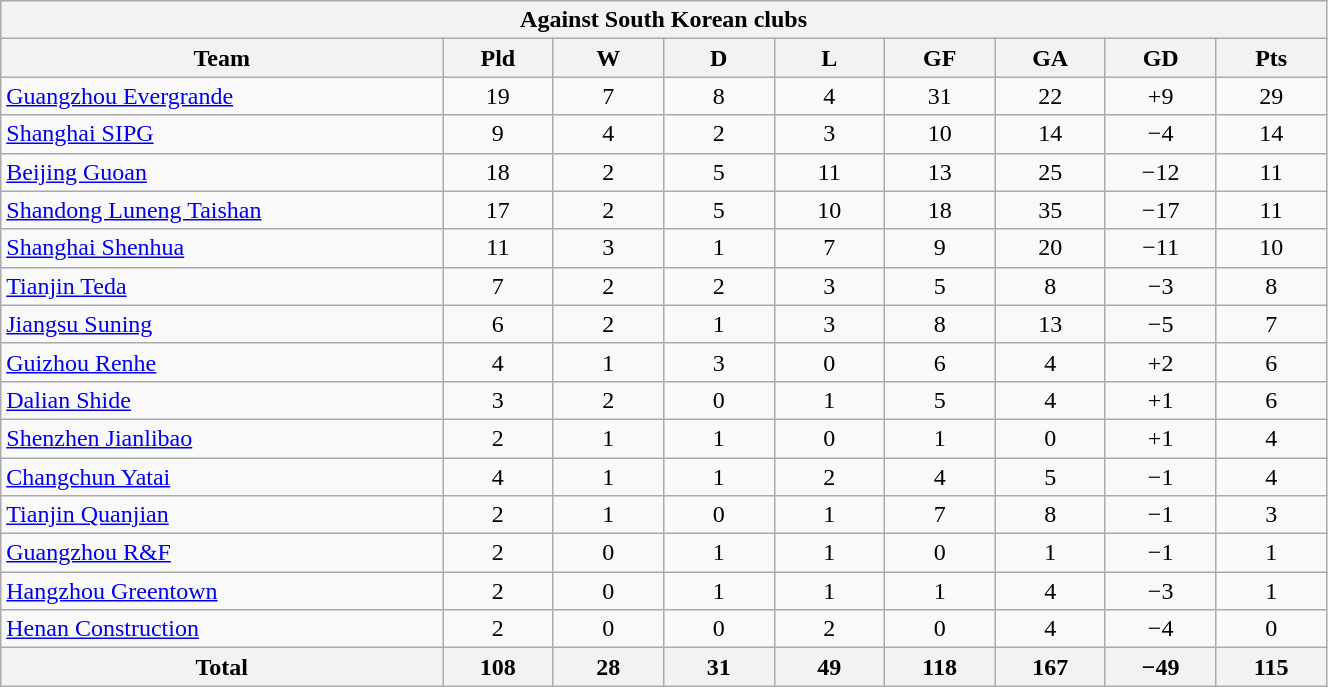<table width=70% class="wikitable" style="text-align:center">
<tr>
<th colspan=9>Against South Korean clubs</th>
</tr>
<tr>
<th width=20%>Team</th>
<th width=5%>Pld</th>
<th width=5%>W</th>
<th width=5%>D</th>
<th width=5%>L</th>
<th width=5%>GF</th>
<th width=5%>GA</th>
<th width=5%>GD</th>
<th width=5%>Pts</th>
</tr>
<tr>
<td align=left> <a href='#'>Guangzhou Evergrande</a></td>
<td>19</td>
<td>7</td>
<td>8</td>
<td>4</td>
<td>31</td>
<td>22</td>
<td>+9</td>
<td>29</td>
</tr>
<tr>
<td align=left> <a href='#'>Shanghai SIPG</a></td>
<td>9</td>
<td>4</td>
<td>2</td>
<td>3</td>
<td>10</td>
<td>14</td>
<td>−4</td>
<td>14</td>
</tr>
<tr>
<td align=left> <a href='#'>Beijing Guoan</a></td>
<td>18</td>
<td>2</td>
<td>5</td>
<td>11</td>
<td>13</td>
<td>25</td>
<td>−12</td>
<td>11</td>
</tr>
<tr>
<td align=left> <a href='#'>Shandong Luneng Taishan</a></td>
<td>17</td>
<td>2</td>
<td>5</td>
<td>10</td>
<td>18</td>
<td>35</td>
<td>−17</td>
<td>11</td>
</tr>
<tr>
<td align=left> <a href='#'>Shanghai Shenhua</a></td>
<td>11</td>
<td>3</td>
<td>1</td>
<td>7</td>
<td>9</td>
<td>20</td>
<td>−11</td>
<td>10</td>
</tr>
<tr>
<td align=left> <a href='#'>Tianjin Teda</a></td>
<td>7</td>
<td>2</td>
<td>2</td>
<td>3</td>
<td>5</td>
<td>8</td>
<td>−3</td>
<td>8</td>
</tr>
<tr>
<td align=left> <a href='#'>Jiangsu Suning</a></td>
<td>6</td>
<td>2</td>
<td>1</td>
<td>3</td>
<td>8</td>
<td>13</td>
<td>−5</td>
<td>7</td>
</tr>
<tr>
<td align=left> <a href='#'>Guizhou Renhe</a></td>
<td>4</td>
<td>1</td>
<td>3</td>
<td>0</td>
<td>6</td>
<td>4</td>
<td>+2</td>
<td>6</td>
</tr>
<tr>
<td align=left> <a href='#'>Dalian Shide</a></td>
<td>3</td>
<td>2</td>
<td>0</td>
<td>1</td>
<td>5</td>
<td>4</td>
<td>+1</td>
<td>6</td>
</tr>
<tr>
<td align=left> <a href='#'>Shenzhen Jianlibao</a></td>
<td>2</td>
<td>1</td>
<td>1</td>
<td>0</td>
<td>1</td>
<td>0</td>
<td>+1</td>
<td>4</td>
</tr>
<tr>
<td align=left> <a href='#'>Changchun Yatai</a></td>
<td>4</td>
<td>1</td>
<td>1</td>
<td>2</td>
<td>4</td>
<td>5</td>
<td>−1</td>
<td>4</td>
</tr>
<tr>
<td align=left> <a href='#'>Tianjin Quanjian</a></td>
<td>2</td>
<td>1</td>
<td>0</td>
<td>1</td>
<td>7</td>
<td>8</td>
<td>−1</td>
<td>3</td>
</tr>
<tr>
<td align=left> <a href='#'>Guangzhou R&F</a></td>
<td>2</td>
<td>0</td>
<td>1</td>
<td>1</td>
<td>0</td>
<td>1</td>
<td>−1</td>
<td>1</td>
</tr>
<tr>
<td align=left> <a href='#'>Hangzhou Greentown</a></td>
<td>2</td>
<td>0</td>
<td>1</td>
<td>1</td>
<td>1</td>
<td>4</td>
<td>−3</td>
<td>1</td>
</tr>
<tr>
<td align=left> <a href='#'>Henan Construction</a></td>
<td>2</td>
<td>0</td>
<td>0</td>
<td>2</td>
<td>0</td>
<td>4</td>
<td>−4</td>
<td>0</td>
</tr>
<tr>
<th>Total</th>
<th>108</th>
<th>28</th>
<th>31</th>
<th>49</th>
<th>118</th>
<th>167</th>
<th>−49</th>
<th>115</th>
</tr>
</table>
